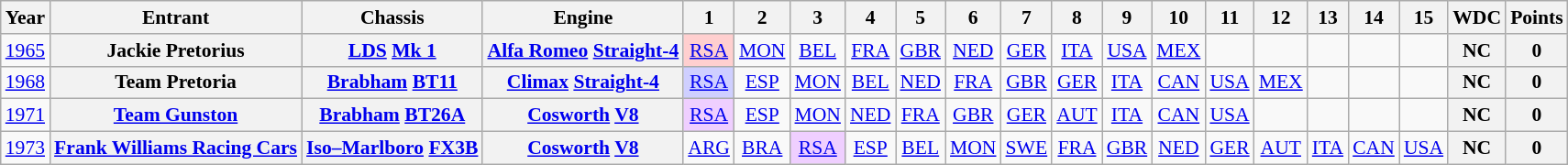<table class="wikitable" style="text-align:center; font-size:90%">
<tr>
<th>Year</th>
<th>Entrant</th>
<th>Chassis</th>
<th>Engine</th>
<th>1</th>
<th>2</th>
<th>3</th>
<th>4</th>
<th>5</th>
<th>6</th>
<th>7</th>
<th>8</th>
<th>9</th>
<th>10</th>
<th>11</th>
<th>12</th>
<th>13</th>
<th>14</th>
<th>15</th>
<th>WDC</th>
<th>Points</th>
</tr>
<tr>
<td><a href='#'>1965</a></td>
<th>Jackie Pretorius</th>
<th><a href='#'>LDS</a> <a href='#'>Mk 1</a></th>
<th><a href='#'>Alfa Romeo</a> <a href='#'>Straight-4</a></th>
<td style="background:#FFCFCF;"><a href='#'>RSA</a><br></td>
<td><a href='#'>MON</a></td>
<td><a href='#'>BEL</a></td>
<td><a href='#'>FRA</a></td>
<td><a href='#'>GBR</a></td>
<td><a href='#'>NED</a></td>
<td><a href='#'>GER</a></td>
<td><a href='#'>ITA</a></td>
<td><a href='#'>USA</a></td>
<td><a href='#'>MEX</a></td>
<td></td>
<td></td>
<td></td>
<td></td>
<td></td>
<th>NC</th>
<th>0</th>
</tr>
<tr>
<td><a href='#'>1968</a></td>
<th>Team Pretoria</th>
<th><a href='#'>Brabham</a> <a href='#'>BT11</a></th>
<th><a href='#'>Climax</a> <a href='#'>Straight-4</a></th>
<td style="background:#CFCFFF;"><a href='#'>RSA</a><br></td>
<td><a href='#'>ESP</a></td>
<td><a href='#'>MON</a></td>
<td><a href='#'>BEL</a></td>
<td><a href='#'>NED</a></td>
<td><a href='#'>FRA</a></td>
<td><a href='#'>GBR</a></td>
<td><a href='#'>GER</a></td>
<td><a href='#'>ITA</a></td>
<td><a href='#'>CAN</a></td>
<td><a href='#'>USA</a></td>
<td><a href='#'>MEX</a></td>
<td></td>
<td></td>
<td></td>
<th>NC</th>
<th>0</th>
</tr>
<tr>
<td><a href='#'>1971</a></td>
<th><a href='#'>Team Gunston</a></th>
<th><a href='#'>Brabham</a> <a href='#'>BT26A</a></th>
<th><a href='#'>Cosworth</a> <a href='#'>V8</a></th>
<td style="background:#EFCFFF;"><a href='#'>RSA</a><br></td>
<td><a href='#'>ESP</a></td>
<td><a href='#'>MON</a></td>
<td><a href='#'>NED</a></td>
<td><a href='#'>FRA</a></td>
<td><a href='#'>GBR</a></td>
<td><a href='#'>GER</a></td>
<td><a href='#'>AUT</a></td>
<td><a href='#'>ITA</a></td>
<td><a href='#'>CAN</a></td>
<td><a href='#'>USA</a></td>
<td></td>
<td></td>
<td></td>
<td></td>
<th>NC</th>
<th>0</th>
</tr>
<tr>
<td><a href='#'>1973</a></td>
<th><a href='#'>Frank Williams Racing Cars</a></th>
<th><a href='#'>Iso–Marlboro</a> <a href='#'>FX3B</a></th>
<th><a href='#'>Cosworth</a> <a href='#'>V8</a></th>
<td><a href='#'>ARG</a></td>
<td><a href='#'>BRA</a></td>
<td style="background:#EFCFFF;"><a href='#'>RSA</a><br></td>
<td><a href='#'>ESP</a></td>
<td><a href='#'>BEL</a></td>
<td><a href='#'>MON</a></td>
<td><a href='#'>SWE</a></td>
<td><a href='#'>FRA</a></td>
<td><a href='#'>GBR</a></td>
<td><a href='#'>NED</a></td>
<td><a href='#'>GER</a></td>
<td><a href='#'>AUT</a></td>
<td><a href='#'>ITA</a></td>
<td><a href='#'>CAN</a></td>
<td><a href='#'>USA</a></td>
<th>NC</th>
<th>0</th>
</tr>
</table>
